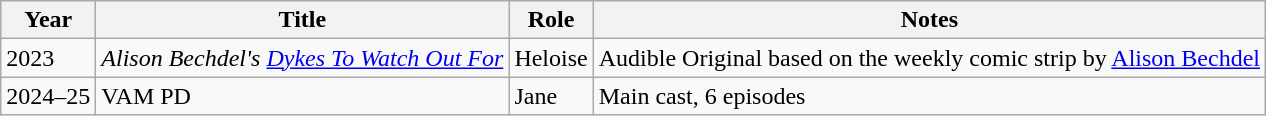<table class="wikitable plainrowheaders sortable">
<tr>
<th scope="col">Year</th>
<th scope="col">Title</th>
<th scope="col">Role</th>
<th class="unsortable">Notes</th>
</tr>
<tr>
<td>2023</td>
<td><em>Alison Bechdel's <a href='#'>Dykes To Watch Out For</a></em></td>
<td>Heloise</td>
<td>Audible Original based on the weekly comic strip by <a href='#'>Alison Bechdel</a></td>
</tr>
<tr>
<td>2024–25</td>
<td>VAM PD</td>
<td>Jane</td>
<td>Main cast, 6 episodes</td>
</tr>
</table>
